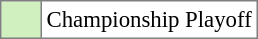<table bgcolor="#f7f8ff" cellpadding="3" cellspacing="0" border="1" style="font-size: 95%; border: gray solid 1px; border-collapse: collapse;text-align:center;">
<tr>
<td style="background: #D0F0C0;" width="20"></td>
<td bgcolor="#ffffff" align="left">Championship Playoff</td>
</tr>
</table>
